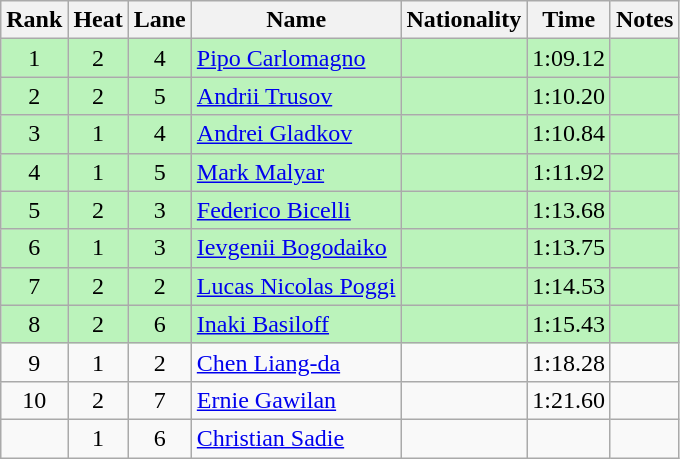<table class="wikitable sortable" style="text-align:center">
<tr>
<th>Rank</th>
<th>Heat</th>
<th>Lane</th>
<th>Name</th>
<th>Nationality</th>
<th>Time</th>
<th>Notes</th>
</tr>
<tr bgcolor=bbf3bb>
<td>1</td>
<td>2</td>
<td>4</td>
<td align=left><a href='#'>Pipo Carlomagno</a></td>
<td align=left></td>
<td>1:09.12</td>
<td></td>
</tr>
<tr bgcolor=bbf3bb>
<td>2</td>
<td>2</td>
<td>5</td>
<td align=left><a href='#'>Andrii Trusov</a></td>
<td align=left></td>
<td>1:10.20</td>
<td></td>
</tr>
<tr bgcolor=bbf3bb>
<td>3</td>
<td>1</td>
<td>4</td>
<td align=left><a href='#'>Andrei Gladkov</a></td>
<td align=left></td>
<td>1:10.84</td>
<td></td>
</tr>
<tr bgcolor=bbf3bb>
<td>4</td>
<td>1</td>
<td>5</td>
<td align=left><a href='#'>Mark Malyar</a></td>
<td align=left></td>
<td>1:11.92</td>
<td></td>
</tr>
<tr bgcolor=bbf3bb>
<td>5</td>
<td>2</td>
<td>3</td>
<td align=left><a href='#'>Federico Bicelli</a></td>
<td align=left></td>
<td>1:13.68</td>
<td></td>
</tr>
<tr bgcolor=bbf3bb>
<td>6</td>
<td>1</td>
<td>3</td>
<td align=left><a href='#'>Ievgenii Bogodaiko</a></td>
<td align=left></td>
<td>1:13.75</td>
<td></td>
</tr>
<tr bgcolor=bbf3bb>
<td>7</td>
<td>2</td>
<td>2</td>
<td align=left><a href='#'>Lucas Nicolas Poggi</a></td>
<td align=left></td>
<td>1:14.53</td>
<td></td>
</tr>
<tr bgcolor=bbf3bb>
<td>8</td>
<td>2</td>
<td>6</td>
<td align=left><a href='#'>Inaki Basiloff</a></td>
<td align=left></td>
<td>1:15.43</td>
<td></td>
</tr>
<tr>
<td>9</td>
<td>1</td>
<td>2</td>
<td align=left><a href='#'>Chen Liang-da</a></td>
<td align=left></td>
<td>1:18.28</td>
<td></td>
</tr>
<tr>
<td>10</td>
<td>2</td>
<td>7</td>
<td align=left><a href='#'>Ernie Gawilan</a></td>
<td align=left></td>
<td>1:21.60</td>
<td></td>
</tr>
<tr>
<td></td>
<td>1</td>
<td>6</td>
<td align=left><a href='#'>Christian Sadie</a></td>
<td align=left></td>
<td></td>
<td></td>
</tr>
</table>
